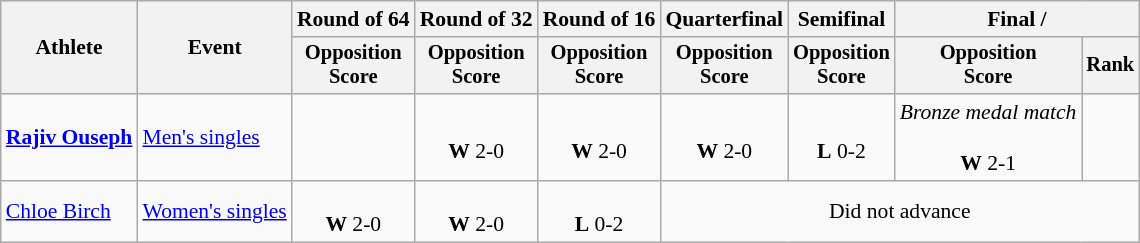<table class=wikitable style="font-size:90%">
<tr>
<th rowspan=2>Athlete</th>
<th rowspan=2>Event</th>
<th>Round of 64</th>
<th>Round of 32</th>
<th>Round of 16</th>
<th>Quarterfinal</th>
<th>Semifinal</th>
<th colspan=2>Final / </th>
</tr>
<tr style="font-size:95%">
<th>Opposition<br>Score</th>
<th>Opposition<br>Score</th>
<th>Opposition<br>Score</th>
<th>Opposition<br>Score</th>
<th>Opposition<br>Score</th>
<th>Opposition<br>Score</th>
<th>Rank</th>
</tr>
<tr align=center>
<td align=left><strong><a href='#'>Rajiv Ouseph</a></strong></td>
<td align=left><a href='#'>Men's singles</a></td>
<td></td>
<td><br><strong>W</strong> 2-0</td>
<td><br><strong>W</strong> 2-0</td>
<td><br><strong>W</strong> 2-0</td>
<td><br><strong>L</strong> 0-2</td>
<td><em>Bronze medal match</em><br><br><strong>W</strong> 2-1</td>
<td></td>
</tr>
<tr align=center>
<td align=left><a href='#'>Chloe Birch</a></td>
<td align=left><a href='#'>Women's singles</a></td>
<td><br><strong>W</strong> 2-0</td>
<td><br><strong>W</strong> 2-0</td>
<td><br><strong>L</strong> 0-2</td>
<td colspan=4>Did not advance</td>
</tr>
</table>
